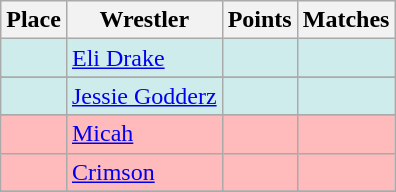<table class="wikitable sortable">
<tr>
<th>Place</th>
<th>Wrestler</th>
<th>Points</th>
<th>Matches</th>
</tr>
<tr bgcolor="#cfecec">
<td></td>
<td><a href='#'>Eli Drake</a></td>
<td></td>
<td></td>
</tr>
<tr>
</tr>
<tr bgcolor="#cfecec">
<td></td>
<td><a href='#'>Jessie Godderz</a></td>
<td></td>
<td></td>
</tr>
<tr>
</tr>
<tr bgcolor="#ffbbbb">
<td></td>
<td><a href='#'>Micah</a></td>
<td></td>
<td></td>
</tr>
<tr bgcolor="#ffbbbb">
<td></td>
<td><a href='#'>Crimson</a></td>
<td></td>
<td></td>
</tr>
<tr>
</tr>
</table>
